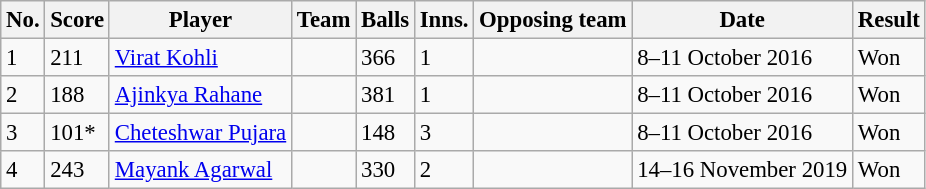<table class="wikitable sortable" style="font-size:95%">
<tr>
<th>No.</th>
<th>Score</th>
<th>Player</th>
<th>Team</th>
<th>Balls</th>
<th>Inns.</th>
<th>Opposing team</th>
<th>Date</th>
<th>Result</th>
</tr>
<tr>
<td>1</td>
<td>211</td>
<td><a href='#'>Virat Kohli</a></td>
<td></td>
<td>366</td>
<td>1</td>
<td></td>
<td>8–11 October 2016</td>
<td>Won</td>
</tr>
<tr>
<td>2</td>
<td>188</td>
<td><a href='#'>Ajinkya Rahane</a></td>
<td></td>
<td>381</td>
<td>1</td>
<td></td>
<td>8–11 October 2016</td>
<td>Won</td>
</tr>
<tr>
<td>3</td>
<td>101*</td>
<td><a href='#'>Cheteshwar Pujara</a></td>
<td></td>
<td>148</td>
<td>3</td>
<td></td>
<td>8–11 October 2016</td>
<td>Won</td>
</tr>
<tr>
<td>4</td>
<td>243</td>
<td><a href='#'>Mayank Agarwal</a></td>
<td></td>
<td>330</td>
<td>2</td>
<td></td>
<td>14–16 November 2019</td>
<td>Won</td>
</tr>
</table>
